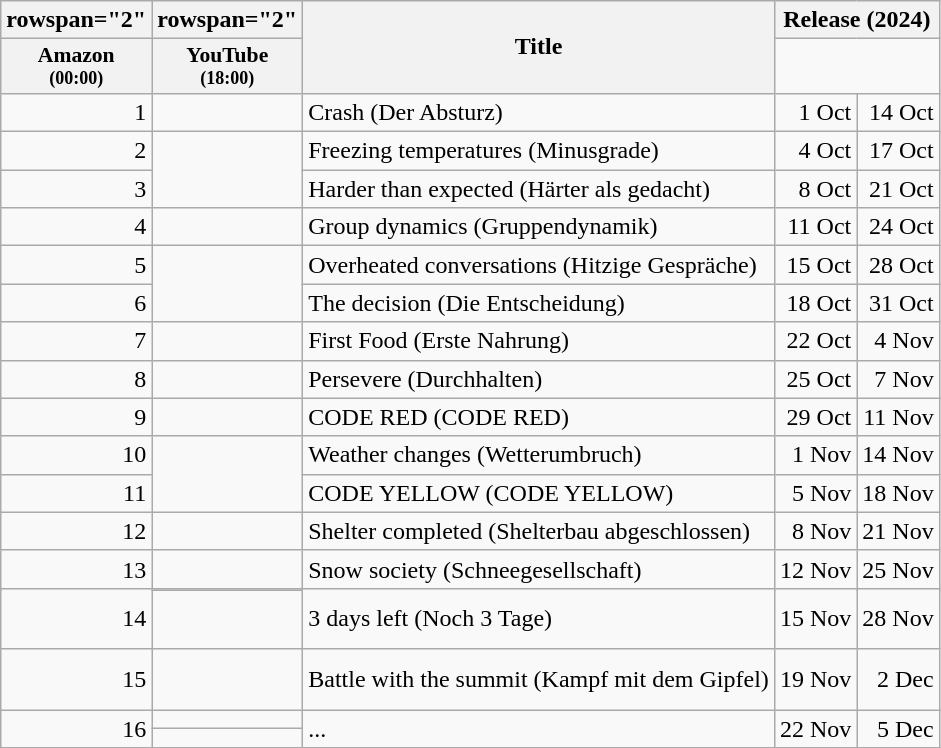<table class="wikitable" style="text-align:right">
<tr>
<th>rowspan="2" </th>
<th>rowspan="2" </th>
<th rowspan="2">Title</th>
<th colspan="2">Release (2024)</th>
</tr>
<tr style="font-size:90%; line-height:100%">
<th>Amazon<br><small>(00:00)</small></th>
<th>YouTube<br><small>(18:00)</small></th>
</tr>
<tr>
<td>1</td>
<td></td>
<td style="text-align:left">Crash (Der Absturz)</td>
<td>1 Oct</td>
<td>14 Oct</td>
</tr>
<tr>
<td>2</td>
<td rowspan="2"></td>
<td style="text-align:left">Freezing temperatures (Minusgrade)</td>
<td>4 Oct</td>
<td>17 Oct</td>
</tr>
<tr>
<td>3</td>
<td style="text-align:left">Harder than expected (Härter als gedacht)</td>
<td>8 Oct</td>
<td>21 Oct</td>
</tr>
<tr>
<td>4</td>
<td></td>
<td style="text-align:left">Group dynamics (Gruppendynamik)</td>
<td>11 Oct</td>
<td>24 Oct</td>
</tr>
<tr>
<td>5</td>
<td rowspan="2"></td>
<td style="text-align:left">Overheated conversations (Hitzige Gespräche)</td>
<td>15 Oct</td>
<td>28 Oct</td>
</tr>
<tr>
<td>6</td>
<td style="text-align:left">The decision (Die Entscheidung)</td>
<td>18 Oct</td>
<td>31 Oct</td>
</tr>
<tr>
<td>7</td>
<td></td>
<td style="text-align:left">First Food (Erste Nahrung)</td>
<td>22 Oct</td>
<td>4 Nov</td>
</tr>
<tr>
<td>8</td>
<td></td>
<td style="text-align:left">Persevere (Durchhalten)</td>
<td>25 Oct</td>
<td>7 Nov</td>
</tr>
<tr>
<td>9</td>
<td></td>
<td style="text-align:left">CODE RED (CODE RED)</td>
<td>29 Oct</td>
<td>11 Nov</td>
</tr>
<tr>
<td>10</td>
<td rowspan="2"></td>
<td style="text-align:left">Weather changes (Wetterumbruch)</td>
<td>1 Nov</td>
<td>14 Nov</td>
</tr>
<tr>
<td>11</td>
<td style="text-align:left">CODE YELLOW (CODE YELLOW)</td>
<td>5 Nov</td>
<td>18 Nov</td>
</tr>
<tr>
<td>12</td>
<td></td>
<td style="text-align:left">Shelter completed (Shelterbau abgeschlossen)</td>
<td>8 Nov</td>
<td>21 Nov</td>
</tr>
<tr>
<td>13</td>
<td></td>
<td style="text-align:left">Snow society (Schneegesellschaft)</td>
<td>12 Nov</td>
<td>25 Nov</td>
</tr>
<tr>
<td rowspan="2" style="height:33px">14</td>
<td style="padding-top:0;padding-bottom:0"></td>
<td rowspan="2" style="text-align:left">3 days left (Noch 3 Tage)</td>
<td rowspan="2">15 Nov</td>
<td rowspan="2">28 Nov</td>
</tr>
<tr>
<td rowspan="2" style="padding-top:0;padding-bottom:0"></td>
</tr>
<tr>
<td rowspan="2" style="height:33px">15</td>
<td rowspan="2" style="text-align:left">Battle with the summit (Kampf mit dem Gipfel)</td>
<td rowspan="2">19 Nov</td>
<td rowspan="2">2 Dec</td>
</tr>
<tr>
<td style="padding-top:0;padding-bottom:0"></td>
</tr>
<tr>
<td rowspan="2">16</td>
<td style="padding-top:0;padding-bottom:0"></td>
<td rowspan="2" style="text-align:left">...</td>
<td rowspan="2">22 Nov</td>
<td rowspan="2">5 Dec</td>
</tr>
<tr>
<td style="padding-top:0;padding-bottom:0"></td>
</tr>
</table>
